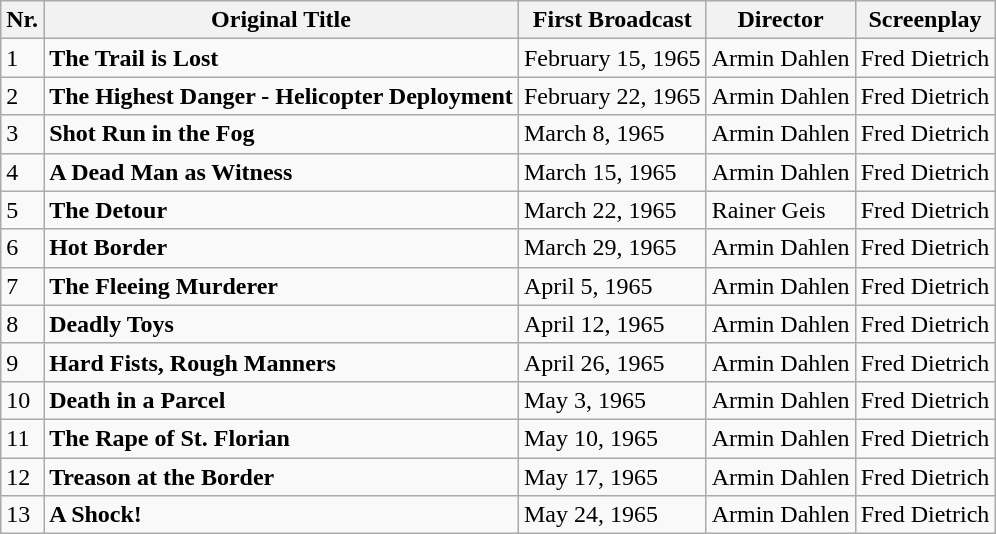<table class="wikitable">
<tr>
<th>Nr.</th>
<th>Original Title</th>
<th>First Broadcast</th>
<th>Director</th>
<th>Screenplay</th>
</tr>
<tr>
<td><span></span>1</td>
<td><strong>The Trail is Lost</strong></td>
<td>February 15, 1965</td>
<td>Armin Dahlen</td>
<td>Fred Dietrich</td>
</tr>
<tr>
<td><span></span>2</td>
<td><strong>The Highest Danger - Helicopter Deployment</strong></td>
<td>February 22, 1965</td>
<td>Armin Dahlen</td>
<td>Fred Dietrich</td>
</tr>
<tr>
<td><span></span>3</td>
<td><strong>Shot Run in the Fog</strong></td>
<td>March 8, 1965</td>
<td>Armin Dahlen</td>
<td>Fred Dietrich</td>
</tr>
<tr>
<td><span></span>4</td>
<td><strong>A Dead Man as Witness</strong></td>
<td>March 15, 1965</td>
<td>Armin Dahlen</td>
<td>Fred Dietrich</td>
</tr>
<tr>
<td><span></span>5</td>
<td><strong>The Detour</strong></td>
<td>March 22, 1965</td>
<td>Rainer Geis</td>
<td>Fred Dietrich</td>
</tr>
<tr>
<td><span></span>6</td>
<td><strong>Hot Border</strong></td>
<td>March 29, 1965</td>
<td>Armin Dahlen</td>
<td>Fred Dietrich</td>
</tr>
<tr>
<td><span></span>7</td>
<td><strong>The Fleeing Murderer</strong></td>
<td>April 5, 1965</td>
<td>Armin Dahlen</td>
<td>Fred Dietrich</td>
</tr>
<tr>
<td><span></span>8</td>
<td><strong>Deadly Toys</strong></td>
<td>April 12, 1965</td>
<td>Armin Dahlen</td>
<td>Fred Dietrich</td>
</tr>
<tr>
<td><span></span>9</td>
<td><strong>Hard Fists, Rough Manners</strong></td>
<td>April 26, 1965</td>
<td>Armin Dahlen</td>
<td>Fred Dietrich</td>
</tr>
<tr>
<td><span></span>10</td>
<td><strong>Death in a Parcel</strong></td>
<td>May 3, 1965</td>
<td>Armin Dahlen</td>
<td>Fred Dietrich</td>
</tr>
<tr>
<td><span></span>11</td>
<td><strong>The Rape of St. Florian</strong></td>
<td>May 10, 1965</td>
<td>Armin Dahlen</td>
<td>Fred Dietrich</td>
</tr>
<tr>
<td><span></span>12</td>
<td><strong>Treason at the Border</strong></td>
<td>May 17, 1965</td>
<td>Armin Dahlen</td>
<td>Fred Dietrich</td>
</tr>
<tr>
<td><span></span>13</td>
<td><strong>A Shock!</strong></td>
<td>May 24, 1965</td>
<td>Armin Dahlen</td>
<td>Fred Dietrich</td>
</tr>
</table>
